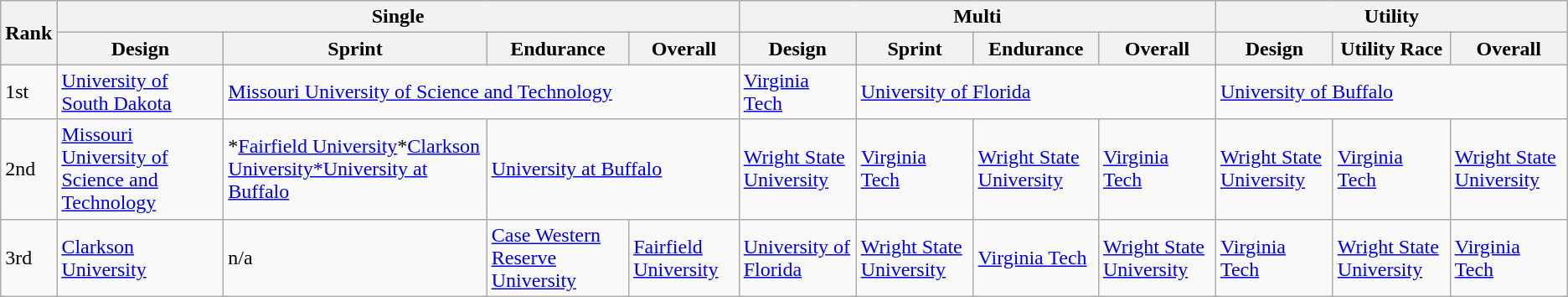<table class="wikitable mw-collapsible">
<tr>
<th rowspan="2">Rank</th>
<th colspan="4">Single</th>
<th colspan="4">Multi</th>
<th colspan="3">Utility</th>
</tr>
<tr>
<th>Design</th>
<th>Sprint</th>
<th>Endurance</th>
<th>Overall</th>
<th>Design</th>
<th>Sprint</th>
<th>Endurance</th>
<th>Overall</th>
<th>Design</th>
<th>Utility Race</th>
<th>Overall</th>
</tr>
<tr>
<td>1st</td>
<td><a href='#'>University of South  Dakota</a></td>
<td colspan="3"><a href='#'>Missouri University of Science and Technology</a></td>
<td><a href='#'>Virginia Tech</a></td>
<td colspan="3"><a href='#'>University of Florida</a></td>
<td colspan="3"><a href='#'>University of Buffalo</a></td>
</tr>
<tr>
<td>2nd</td>
<td><a href='#'>Missouri University of Science and Technology</a></td>
<td>*<a href='#'>Fairfield University</a>*<a href='#'>Clarkson University</a><a href='#'>*University at Buffalo</a></td>
<td colspan="2"><a href='#'>University at Buffalo</a></td>
<td><a href='#'>Wright State University</a></td>
<td><a href='#'>Virginia Tech</a></td>
<td><a href='#'>Wright State University</a></td>
<td><a href='#'>Virginia Tech</a></td>
<td><a href='#'>Wright State University</a></td>
<td><a href='#'>Virginia Tech</a></td>
<td><a href='#'>Wright State University</a></td>
</tr>
<tr>
<td>3rd</td>
<td><a href='#'>Clarkson University</a></td>
<td>n/a</td>
<td><a href='#'>Case Western Reserve University</a></td>
<td><a href='#'>Fairfield University</a></td>
<td><a href='#'>University of Florida</a></td>
<td><a href='#'>Wright State University</a></td>
<td><a href='#'>Virginia Tech</a></td>
<td><a href='#'>Wright State University</a></td>
<td><a href='#'>Virginia Tech</a></td>
<td><a href='#'>Wright State University</a></td>
<td><a href='#'>Virginia Tech</a></td>
</tr>
</table>
